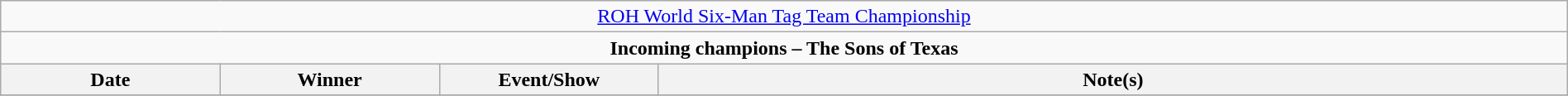<table class="wikitable" style="text-align:center; width:100%;">
<tr>
<td colspan="4" style="text-align: center;"><a href='#'>ROH World Six-Man Tag Team Championship</a></td>
</tr>
<tr>
<td colspan="4" style="text-align: center;"><strong>Incoming champions – The Sons of Texas </strong></td>
</tr>
<tr>
<th width="14%">Date</th>
<th width="14%">Winner</th>
<th width="14%">Event/Show</th>
<th width="58%">Note(s)</th>
</tr>
<tr>
</tr>
</table>
